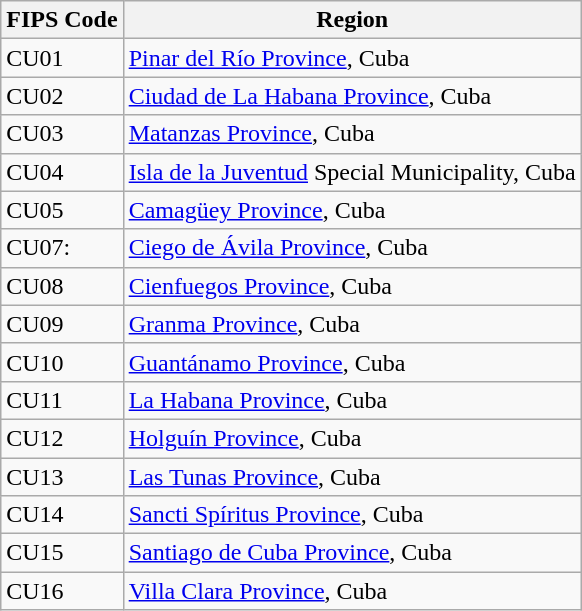<table class="wikitable">
<tr>
<th>FIPS Code</th>
<th>Region</th>
</tr>
<tr>
<td>CU01</td>
<td><a href='#'>Pinar del Río Province</a>, Cuba</td>
</tr>
<tr>
<td>CU02</td>
<td><a href='#'>Ciudad de La Habana Province</a>, Cuba</td>
</tr>
<tr>
<td>CU03</td>
<td><a href='#'>Matanzas Province</a>, Cuba</td>
</tr>
<tr>
<td>CU04</td>
<td><a href='#'>Isla de la Juventud</a> Special Municipality, Cuba</td>
</tr>
<tr>
<td>CU05</td>
<td><a href='#'>Camagüey Province</a>, Cuba</td>
</tr>
<tr>
<td>CU07:</td>
<td><a href='#'>Ciego de Ávila Province</a>, Cuba</td>
</tr>
<tr>
<td>CU08</td>
<td><a href='#'>Cienfuegos Province</a>, Cuba</td>
</tr>
<tr>
<td>CU09</td>
<td><a href='#'>Granma Province</a>, Cuba</td>
</tr>
<tr>
<td>CU10</td>
<td><a href='#'>Guantánamo Province</a>, Cuba</td>
</tr>
<tr>
<td>CU11</td>
<td><a href='#'>La Habana Province</a>, Cuba</td>
</tr>
<tr>
<td>CU12</td>
<td><a href='#'>Holguín Province</a>, Cuba</td>
</tr>
<tr>
<td>CU13</td>
<td><a href='#'>Las Tunas Province</a>, Cuba</td>
</tr>
<tr>
<td>CU14</td>
<td><a href='#'>Sancti Spíritus Province</a>, Cuba</td>
</tr>
<tr>
<td>CU15</td>
<td><a href='#'>Santiago de Cuba Province</a>, Cuba</td>
</tr>
<tr>
<td>CU16</td>
<td><a href='#'>Villa Clara Province</a>, Cuba</td>
</tr>
</table>
